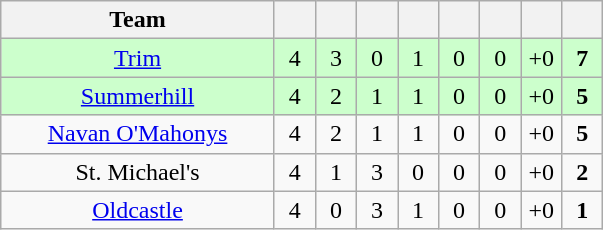<table class="wikitable" style="text-align:center">
<tr>
<th style="width:175px;">Team</th>
<th width="20"></th>
<th width="20"></th>
<th width="20"></th>
<th width="20"></th>
<th width="20"></th>
<th width="20"></th>
<th width="20"></th>
<th width="20"></th>
</tr>
<tr style="background:#cfc;">
<td><a href='#'>Trim</a></td>
<td>4</td>
<td>3</td>
<td>0</td>
<td>1</td>
<td>0</td>
<td>0</td>
<td>+0</td>
<td><strong>7</strong></td>
</tr>
<tr style="background:#cfc;">
<td><a href='#'>Summerhill</a></td>
<td>4</td>
<td>2</td>
<td>1</td>
<td>1</td>
<td>0</td>
<td>0</td>
<td>+0</td>
<td><strong>5</strong></td>
</tr>
<tr>
<td><a href='#'>Navan O'Mahonys</a></td>
<td>4</td>
<td>2</td>
<td>1</td>
<td>1</td>
<td>0</td>
<td>0</td>
<td>+0</td>
<td><strong>5</strong></td>
</tr>
<tr>
<td>St. Michael's</td>
<td>4</td>
<td>1</td>
<td>3</td>
<td>0</td>
<td>0</td>
<td>0</td>
<td>+0</td>
<td><strong>2</strong></td>
</tr>
<tr>
<td><a href='#'>Oldcastle</a></td>
<td>4</td>
<td>0</td>
<td>3</td>
<td>1</td>
<td>0</td>
<td>0</td>
<td>+0</td>
<td><strong>1</strong></td>
</tr>
</table>
